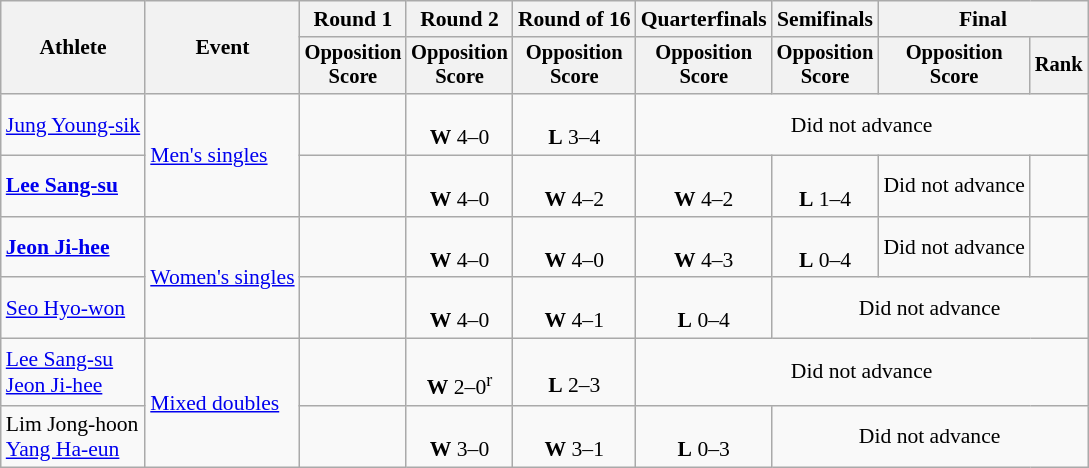<table class=wikitable style="font-size:90%; text-align:center;">
<tr>
<th rowspan="2">Athlete</th>
<th rowspan="2">Event</th>
<th>Round 1</th>
<th>Round 2</th>
<th>Round of 16</th>
<th>Quarterfinals</th>
<th>Semifinals</th>
<th colspan=2>Final</th>
</tr>
<tr style="font-size:95%">
<th>Opposition<br>Score</th>
<th>Opposition<br>Score</th>
<th>Opposition<br>Score</th>
<th>Opposition<br>Score</th>
<th>Opposition<br>Score</th>
<th>Opposition<br>Score</th>
<th>Rank</th>
</tr>
<tr>
<td align=left><a href='#'>Jung Young-sik</a></td>
<td align=left rowspan=2><a href='#'>Men's singles</a></td>
<td></td>
<td><br><strong>W</strong> 4–0</td>
<td><br><strong>L</strong> 3–4</td>
<td colspan=4>Did not advance</td>
</tr>
<tr>
<td align=left><strong><a href='#'>Lee Sang-su</a></strong></td>
<td></td>
<td><br><strong>W</strong> 4–0</td>
<td><br><strong>W</strong> 4–2</td>
<td><br><strong>W</strong> 4–2</td>
<td><br><strong>L</strong> 1–4</td>
<td>Did not advance</td>
<td></td>
</tr>
<tr>
<td align=left><strong><a href='#'>Jeon Ji-hee</a></strong></td>
<td align=left rowspan=2><a href='#'>Women's singles</a></td>
<td></td>
<td><br><strong>W</strong> 4–0</td>
<td><br><strong>W</strong> 4–0</td>
<td><br><strong>W</strong> 4–3</td>
<td><br><strong>L</strong> 0–4</td>
<td>Did not advance</td>
<td></td>
</tr>
<tr>
<td align=left><a href='#'>Seo Hyo-won</a></td>
<td></td>
<td><br><strong>W</strong> 4–0</td>
<td><br><strong>W</strong> 4–1</td>
<td><br><strong>L</strong> 0–4</td>
<td colspan=3>Did not advance</td>
</tr>
<tr>
<td align=left><a href='#'>Lee Sang-su</a><br><a href='#'>Jeon Ji-hee</a></td>
<td align=left rowspan=2><a href='#'>Mixed doubles</a></td>
<td></td>
<td><br><strong>W</strong> 2–0<sup>r</sup></td>
<td><br><strong>L</strong> 2–3</td>
<td colspan=4>Did not advance</td>
</tr>
<tr>
<td align=left>Lim Jong-hoon<br><a href='#'>Yang Ha-eun</a></td>
<td></td>
<td><br><strong>W</strong> 3–0</td>
<td><br><strong>W</strong> 3–1</td>
<td><br><strong>L</strong> 0–3</td>
<td colspan=3>Did not advance</td>
</tr>
</table>
